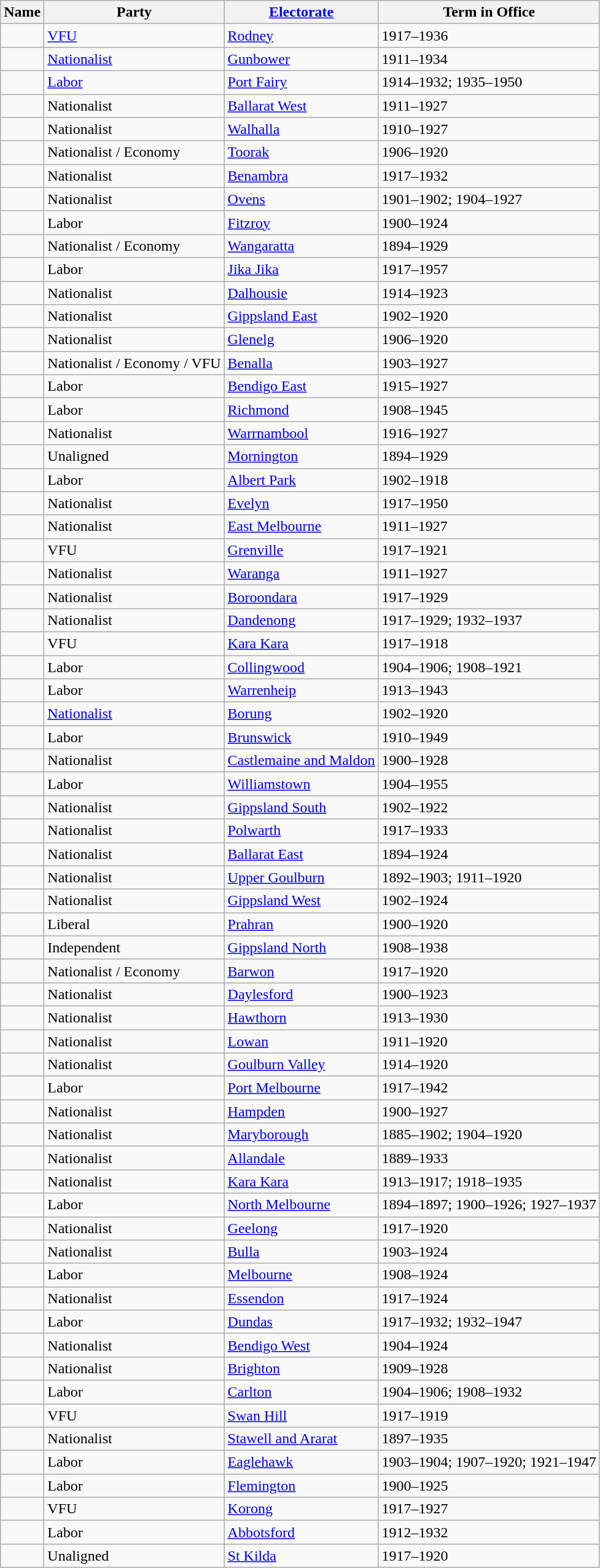<table class="wikitable sortable">
<tr>
<th>Name</th>
<th>Party</th>
<th><a href='#'>Electorate</a></th>
<th>Term in Office</th>
</tr>
<tr>
<td></td>
<td><a href='#'>VFU</a></td>
<td><a href='#'>Rodney</a></td>
<td>1917–1936</td>
</tr>
<tr>
<td></td>
<td><a href='#'>Nationalist</a></td>
<td><a href='#'>Gunbower</a></td>
<td>1911–1934</td>
</tr>
<tr>
<td></td>
<td><a href='#'>Labor</a></td>
<td><a href='#'>Port Fairy</a></td>
<td>1914–1932; 1935–1950</td>
</tr>
<tr>
<td></td>
<td>Nationalist</td>
<td><a href='#'>Ballarat West</a></td>
<td>1911–1927</td>
</tr>
<tr>
<td></td>
<td>Nationalist</td>
<td><a href='#'>Walhalla</a></td>
<td>1910–1927</td>
</tr>
<tr>
<td></td>
<td>Nationalist / Economy</td>
<td><a href='#'>Toorak</a></td>
<td>1906–1920</td>
</tr>
<tr>
<td></td>
<td>Nationalist</td>
<td><a href='#'>Benambra</a></td>
<td>1917–1932</td>
</tr>
<tr>
<td></td>
<td>Nationalist</td>
<td><a href='#'>Ovens</a></td>
<td>1901–1902; 1904–1927</td>
</tr>
<tr>
<td></td>
<td>Labor</td>
<td><a href='#'>Fitzroy</a></td>
<td>1900–1924</td>
</tr>
<tr>
<td></td>
<td>Nationalist / Economy</td>
<td><a href='#'>Wangaratta</a></td>
<td>1894–1929</td>
</tr>
<tr>
<td></td>
<td>Labor</td>
<td><a href='#'>Jika Jika</a></td>
<td>1917–1957</td>
</tr>
<tr>
<td></td>
<td>Nationalist</td>
<td><a href='#'>Dalhousie</a></td>
<td>1914–1923</td>
</tr>
<tr>
<td></td>
<td>Nationalist</td>
<td><a href='#'>Gippsland East</a></td>
<td>1902–1920</td>
</tr>
<tr>
<td></td>
<td>Nationalist</td>
<td><a href='#'>Glenelg</a></td>
<td>1906–1920</td>
</tr>
<tr>
<td></td>
<td>Nationalist / Economy / VFU</td>
<td><a href='#'>Benalla</a></td>
<td>1903–1927</td>
</tr>
<tr>
<td></td>
<td>Labor</td>
<td><a href='#'>Bendigo East</a></td>
<td>1915–1927</td>
</tr>
<tr>
<td></td>
<td>Labor</td>
<td><a href='#'>Richmond</a></td>
<td>1908–1945</td>
</tr>
<tr>
<td></td>
<td>Nationalist</td>
<td><a href='#'>Warrnambool</a></td>
<td>1916–1927</td>
</tr>
<tr>
<td></td>
<td>Unaligned</td>
<td><a href='#'>Mornington</a></td>
<td>1894–1929</td>
</tr>
<tr>
<td> </td>
<td>Labor</td>
<td><a href='#'>Albert Park</a></td>
<td>1902–1918</td>
</tr>
<tr>
<td></td>
<td>Nationalist</td>
<td><a href='#'>Evelyn</a></td>
<td>1917–1950</td>
</tr>
<tr>
<td></td>
<td>Nationalist</td>
<td><a href='#'>East Melbourne</a></td>
<td>1911–1927</td>
</tr>
<tr>
<td></td>
<td>VFU</td>
<td><a href='#'>Grenville</a></td>
<td>1917–1921</td>
</tr>
<tr>
<td></td>
<td>Nationalist</td>
<td><a href='#'>Waranga</a></td>
<td>1911–1927</td>
</tr>
<tr>
<td></td>
<td>Nationalist</td>
<td><a href='#'>Boroondara</a></td>
<td>1917–1929</td>
</tr>
<tr>
<td></td>
<td>Nationalist</td>
<td><a href='#'>Dandenong</a></td>
<td>1917–1929; 1932–1937</td>
</tr>
<tr>
<td> </td>
<td>VFU</td>
<td><a href='#'>Kara Kara</a></td>
<td>1917–1918</td>
</tr>
<tr>
<td></td>
<td>Labor</td>
<td><a href='#'>Collingwood</a></td>
<td>1904–1906; 1908–1921</td>
</tr>
<tr>
<td></td>
<td>Labor</td>
<td><a href='#'>Warrenheip</a></td>
<td>1913–1943</td>
</tr>
<tr>
<td></td>
<td><a href='#'>Nationalist</a></td>
<td><a href='#'>Borung</a></td>
<td>1902–1920</td>
</tr>
<tr>
<td></td>
<td>Labor</td>
<td><a href='#'>Brunswick</a></td>
<td>1910–1949</td>
</tr>
<tr>
<td></td>
<td>Nationalist</td>
<td><a href='#'>Castlemaine and Maldon</a></td>
<td>1900–1928</td>
</tr>
<tr>
<td></td>
<td>Labor</td>
<td><a href='#'>Williamstown</a></td>
<td>1904–1955</td>
</tr>
<tr>
<td></td>
<td>Nationalist</td>
<td><a href='#'>Gippsland South</a></td>
<td>1902–1922</td>
</tr>
<tr>
<td></td>
<td>Nationalist</td>
<td><a href='#'>Polwarth</a></td>
<td>1917–1933</td>
</tr>
<tr>
<td></td>
<td>Nationalist</td>
<td><a href='#'>Ballarat East</a></td>
<td>1894–1924</td>
</tr>
<tr>
<td></td>
<td>Nationalist</td>
<td><a href='#'>Upper Goulburn</a></td>
<td>1892–1903; 1911–1920</td>
</tr>
<tr>
<td></td>
<td>Nationalist</td>
<td><a href='#'>Gippsland West</a></td>
<td>1902–1924</td>
</tr>
<tr>
<td></td>
<td>Liberal</td>
<td><a href='#'>Prahran</a></td>
<td>1900–1920</td>
</tr>
<tr>
<td></td>
<td>Independent</td>
<td><a href='#'>Gippsland North</a></td>
<td>1908–1938</td>
</tr>
<tr>
<td></td>
<td>Nationalist / Economy</td>
<td><a href='#'>Barwon</a></td>
<td>1917–1920</td>
</tr>
<tr>
<td></td>
<td>Nationalist</td>
<td><a href='#'>Daylesford</a></td>
<td>1900–1923</td>
</tr>
<tr>
<td></td>
<td>Nationalist</td>
<td><a href='#'>Hawthorn</a></td>
<td>1913–1930</td>
</tr>
<tr>
<td></td>
<td>Nationalist</td>
<td><a href='#'>Lowan</a></td>
<td>1911–1920</td>
</tr>
<tr>
<td></td>
<td>Nationalist</td>
<td><a href='#'>Goulburn Valley</a></td>
<td>1914–1920</td>
</tr>
<tr>
<td></td>
<td>Labor</td>
<td><a href='#'>Port Melbourne</a></td>
<td>1917–1942</td>
</tr>
<tr>
<td></td>
<td>Nationalist</td>
<td><a href='#'>Hampden</a></td>
<td>1900–1927</td>
</tr>
<tr>
<td></td>
<td>Nationalist</td>
<td><a href='#'>Maryborough</a></td>
<td>1885–1902; 1904–1920</td>
</tr>
<tr>
<td></td>
<td>Nationalist</td>
<td><a href='#'>Allandale</a></td>
<td>1889–1933</td>
</tr>
<tr>
<td> </td>
<td>Nationalist</td>
<td><a href='#'>Kara Kara</a></td>
<td>1913–1917; 1918–1935</td>
</tr>
<tr>
<td></td>
<td>Labor</td>
<td><a href='#'>North Melbourne</a></td>
<td>1894–1897; 1900–1926; 1927–1937</td>
</tr>
<tr>
<td></td>
<td>Nationalist</td>
<td><a href='#'>Geelong</a></td>
<td>1917–1920</td>
</tr>
<tr>
<td></td>
<td>Nationalist</td>
<td><a href='#'>Bulla</a></td>
<td>1903–1924</td>
</tr>
<tr>
<td></td>
<td>Labor</td>
<td><a href='#'>Melbourne</a></td>
<td>1908–1924</td>
</tr>
<tr>
<td></td>
<td>Nationalist</td>
<td><a href='#'>Essendon</a></td>
<td>1917–1924</td>
</tr>
<tr>
<td></td>
<td>Labor</td>
<td><a href='#'>Dundas</a></td>
<td>1917–1932; 1932–1947</td>
</tr>
<tr>
<td></td>
<td>Nationalist</td>
<td><a href='#'>Bendigo West</a></td>
<td>1904–1924</td>
</tr>
<tr>
<td></td>
<td>Nationalist</td>
<td><a href='#'>Brighton</a></td>
<td>1909–1928</td>
</tr>
<tr>
<td></td>
<td>Labor</td>
<td><a href='#'>Carlton</a></td>
<td>1904–1906; 1908–1932</td>
</tr>
<tr>
<td> </td>
<td>VFU</td>
<td><a href='#'>Swan Hill</a></td>
<td>1917–1919</td>
</tr>
<tr>
<td></td>
<td>Nationalist</td>
<td><a href='#'>Stawell and Ararat</a></td>
<td>1897–1935</td>
</tr>
<tr>
<td></td>
<td>Labor</td>
<td><a href='#'>Eaglehawk</a></td>
<td>1903–1904; 1907–1920; 1921–1947</td>
</tr>
<tr>
<td></td>
<td>Labor</td>
<td><a href='#'>Flemington</a></td>
<td>1900–1925</td>
</tr>
<tr>
<td></td>
<td>VFU</td>
<td><a href='#'>Korong</a></td>
<td>1917–1927</td>
</tr>
<tr>
<td></td>
<td>Labor</td>
<td><a href='#'>Abbotsford</a></td>
<td>1912–1932</td>
</tr>
<tr>
<td></td>
<td>Unaligned</td>
<td><a href='#'>St Kilda</a></td>
<td>1917–1920</td>
</tr>
</table>
